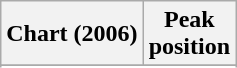<table class="wikitable sortable plainrowheaders">
<tr>
<th>Chart (2006)</th>
<th>Peak<br>position</th>
</tr>
<tr>
</tr>
<tr>
</tr>
<tr>
</tr>
<tr>
</tr>
<tr>
</tr>
<tr>
</tr>
<tr>
</tr>
<tr>
</tr>
<tr>
</tr>
<tr>
</tr>
<tr>
</tr>
<tr>
</tr>
<tr>
</tr>
<tr>
</tr>
<tr>
</tr>
</table>
